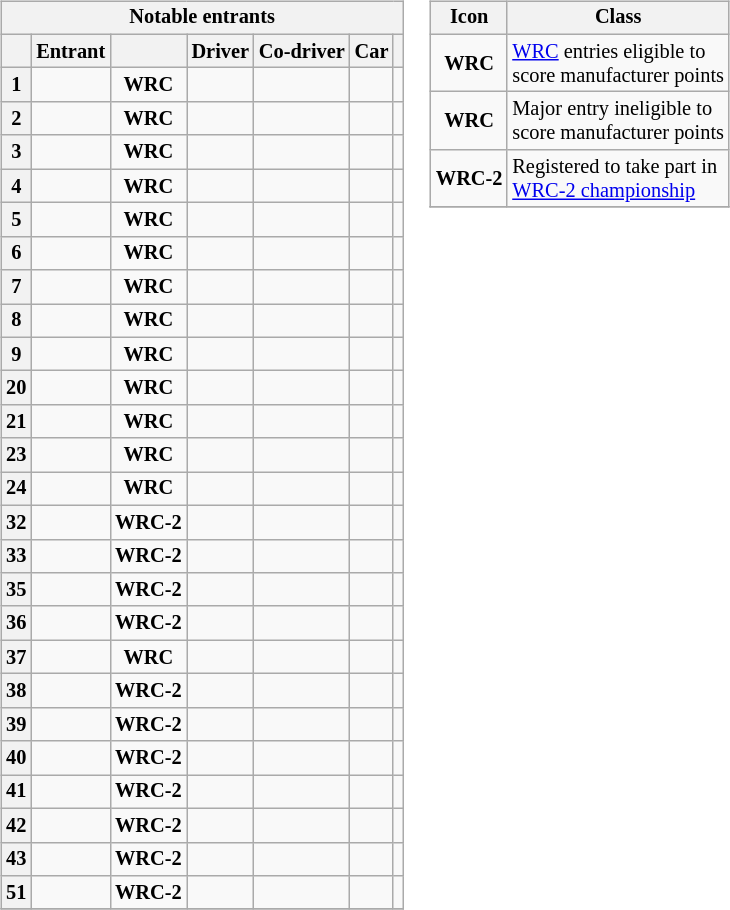<table>
<tr>
<td><br><table class="wikitable plainrowheaders sortable" style="font-size: 85%">
<tr>
<th scope=row colspan="7" style="text-align: center;"><strong>Notable entrants</strong></th>
</tr>
<tr>
<th scope=col></th>
<th scope=col>Entrant</th>
<th scope=col></th>
<th scope=col>Driver</th>
<th scope=col>Co-driver</th>
<th scope=col>Car</th>
<th scope=col></th>
</tr>
<tr>
<th scope=row style="text-align: center;">1</th>
<td></td>
<td align="center"><strong><span>WRC</span></strong></td>
<td></td>
<td></td>
<td></td>
<td align="center"></td>
</tr>
<tr>
<th scope=row style="text-align: center;">2</th>
<td></td>
<td align="center"><strong><span>WRC</span></strong></td>
<td></td>
<td></td>
<td></td>
<td align="center"></td>
</tr>
<tr>
<th scope=row style="text-align: center;">3</th>
<td></td>
<td align="center"><strong><span>WRC</span></strong></td>
<td></td>
<td></td>
<td></td>
<td align="center"></td>
</tr>
<tr>
<th scope=row style="text-align: center;">4</th>
<td></td>
<td align="center"><strong><span>WRC</span></strong></td>
<td></td>
<td></td>
<td></td>
<td align="center"></td>
</tr>
<tr>
<th scope=row style="text-align: center;">5</th>
<td></td>
<td align="center"><strong><span>WRC</span></strong></td>
<td></td>
<td></td>
<td></td>
<td align="center"></td>
</tr>
<tr>
<th scope=row style="text-align: center;">6</th>
<td></td>
<td align="center"><strong><span>WRC</span></strong></td>
<td></td>
<td></td>
<td></td>
<td align="center"></td>
</tr>
<tr>
<th scope=row style="text-align: center;">7</th>
<td></td>
<td align="center"><strong><span>WRC</span></strong></td>
<td></td>
<td></td>
<td></td>
<td align="center"></td>
</tr>
<tr>
<th scope=row style="text-align: center;">8</th>
<td></td>
<td align="center"><strong><span>WRC</span></strong></td>
<td></td>
<td></td>
<td></td>
<td align="center"></td>
</tr>
<tr>
<th scope=row style="text-align: center;">9</th>
<td></td>
<td align="center"><strong><span>WRC</span></strong></td>
<td></td>
<td></td>
<td></td>
<td align="center"></td>
</tr>
<tr>
<th scope=row style="text-align: center;">20</th>
<td></td>
<td align="center"><strong><span>WRC</span></strong></td>
<td></td>
<td></td>
<td></td>
<td align="center"></td>
</tr>
<tr>
<th scope=row style="text-align: center;">21</th>
<td></td>
<td align="center"><strong><span>WRC</span></strong></td>
<td></td>
<td></td>
<td></td>
<td align="center"></td>
</tr>
<tr>
<th scope=row style="text-align: center;">23</th>
<td></td>
<td align="center"><strong><span>WRC</span></strong></td>
<td></td>
<td></td>
<td></td>
<td align="center"></td>
</tr>
<tr>
<th scope=row style="text-align: center;">24</th>
<td></td>
<td align="center"><strong><span>WRC</span></strong></td>
<td></td>
<td></td>
<td></td>
<td align="center"></td>
</tr>
<tr>
<th scope=row style="text-align: center;">32</th>
<td></td>
<td align="center"><strong><span>WRC-2</span></strong></td>
<td></td>
<td></td>
<td></td>
<td align="center"></td>
</tr>
<tr>
<th scope=row style="text-align: center;">33</th>
<td></td>
<td align="center"><strong><span>WRC-2</span></strong></td>
<td></td>
<td></td>
<td></td>
<td align="center"></td>
</tr>
<tr>
<th scope=row style="text-align: center;">35</th>
<td></td>
<td align="center"><strong><span>WRC-2</span></strong></td>
<td></td>
<td></td>
<td></td>
<td align="center"></td>
</tr>
<tr>
<th scope=row style="text-align: center;">36</th>
<td></td>
<td align="center"><strong><span>WRC-2</span></strong></td>
<td></td>
<td></td>
<td></td>
<td align="center"></td>
</tr>
<tr>
<th scope=row style="text-align: center;">37</th>
<td></td>
<td align="center"><strong><span>WRC</span></strong></td>
<td></td>
<td></td>
<td></td>
<td align="center"></td>
</tr>
<tr>
<th scope=row style="text-align: center;">38</th>
<td></td>
<td align="center"><strong><span>WRC-2</span></strong></td>
<td></td>
<td></td>
<td></td>
<td align="center"></td>
</tr>
<tr>
<th scope=row style="text-align: center;">39</th>
<td></td>
<td align="center"><strong><span>WRC-2</span></strong></td>
<td></td>
<td></td>
<td></td>
<td align="center"></td>
</tr>
<tr>
<th scope=row style="text-align: center;">40</th>
<td></td>
<td align="center"><strong><span>WRC-2</span></strong></td>
<td></td>
<td></td>
<td></td>
<td align="center"></td>
</tr>
<tr>
<th scope=row style="text-align: center;">41</th>
<td></td>
<td align="center"><strong><span>WRC-2</span></strong></td>
<td></td>
<td></td>
<td></td>
<td align="center"></td>
</tr>
<tr>
<th scope=row style="text-align: center;">42</th>
<td></td>
<td align="center"><strong><span>WRC-2</span></strong></td>
<td></td>
<td></td>
<td></td>
<td align="center"></td>
</tr>
<tr>
<th scope=row style="text-align: center;">43</th>
<td></td>
<td align="center"><strong><span>WRC-2</span></strong></td>
<td></td>
<td></td>
<td></td>
<td align="center"></td>
</tr>
<tr>
<th scope=row style="text-align: center;">51</th>
<td></td>
<td align="center"><strong><span>WRC-2</span></strong></td>
<td></td>
<td></td>
<td></td>
<td align="center"></td>
</tr>
<tr>
</tr>
</table>
</td>
<td valign="top"><br><table align="right" class="wikitable" style="font-size: 85%;">
<tr>
<th>Icon</th>
<th>Class</th>
</tr>
<tr>
<td align="center"><strong><span>WRC</span></strong></td>
<td><a href='#'>WRC</a> entries eligible to<br>score manufacturer points</td>
</tr>
<tr>
<td align="center"><strong><span>WRC</span></strong></td>
<td>Major entry ineligible to<br>score manufacturer points</td>
</tr>
<tr>
<td align="center"><strong><span>WRC-2</span></strong></td>
<td>Registered to take part in<br><a href='#'>WRC-2 championship</a></td>
</tr>
<tr>
</tr>
</table>
</td>
</tr>
</table>
